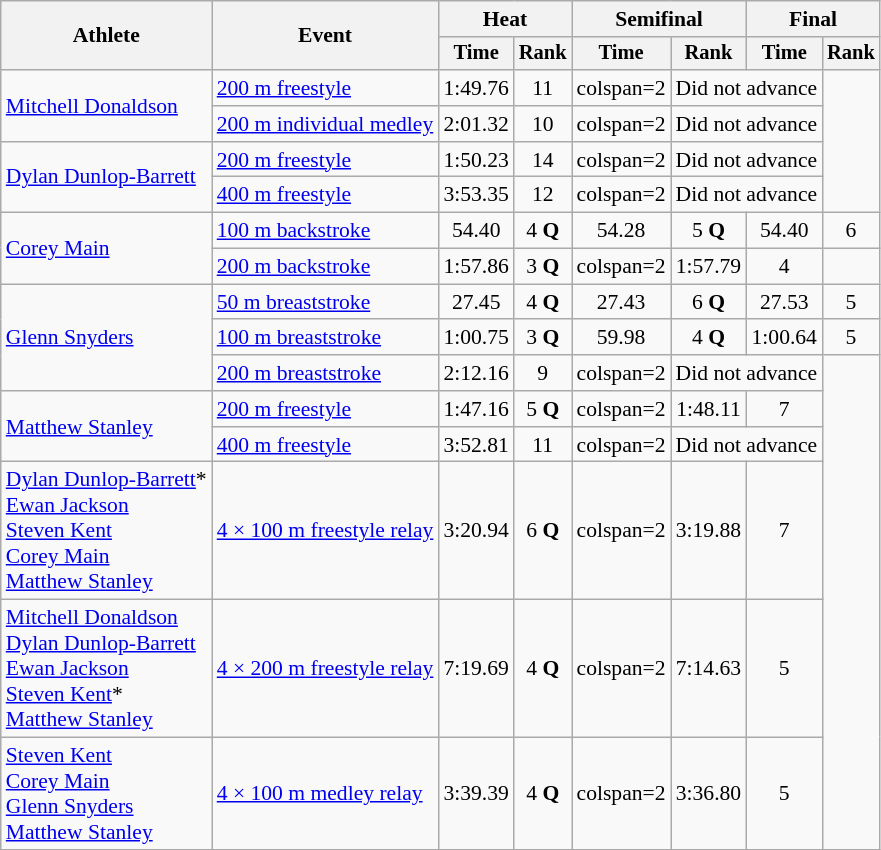<table class=wikitable style=font-size:90%>
<tr>
<th rowspan=2>Athlete</th>
<th rowspan=2>Event</th>
<th colspan=2>Heat</th>
<th colspan=2>Semifinal</th>
<th colspan=2>Final</th>
</tr>
<tr style=font-size:95%>
<th>Time</th>
<th>Rank</th>
<th>Time</th>
<th>Rank</th>
<th>Time</th>
<th>Rank</th>
</tr>
<tr align=center>
<td rowspan=2 align=left><a href='#'>Mitchell Donaldson</a></td>
<td align=left><a href='#'>200 m freestyle</a></td>
<td>1:49.76</td>
<td>11</td>
<td>colspan=2 </td>
<td colspan=2>Did not advance</td>
</tr>
<tr align=center>
<td align=left><a href='#'>200 m individual medley</a></td>
<td>2:01.32</td>
<td>10</td>
<td>colspan=2 </td>
<td colspan=2>Did not advance</td>
</tr>
<tr align=center>
<td rowspan=2 align=left><a href='#'>Dylan Dunlop-Barrett</a></td>
<td align=left><a href='#'>200 m freestyle</a></td>
<td>1:50.23</td>
<td>14</td>
<td>colspan=2 </td>
<td colspan=2>Did not advance</td>
</tr>
<tr align=center>
<td align=left><a href='#'>400 m freestyle</a></td>
<td>3:53.35</td>
<td>12</td>
<td>colspan=2 </td>
<td colspan=2>Did not advance</td>
</tr>
<tr align=center>
<td rowspan=2 align=left><a href='#'>Corey Main</a></td>
<td align=left><a href='#'>100 m backstroke</a></td>
<td>54.40</td>
<td>4 <strong>Q</strong></td>
<td>54.28</td>
<td>5 <strong>Q</strong></td>
<td>54.40</td>
<td>6</td>
</tr>
<tr align=center>
<td align=left><a href='#'>200 m backstroke</a></td>
<td>1:57.86</td>
<td>3 <strong>Q</strong></td>
<td>colspan=2 </td>
<td>1:57.79</td>
<td>4</td>
</tr>
<tr align=center>
<td rowspan=3 align=left><a href='#'>Glenn Snyders</a></td>
<td align=left><a href='#'>50 m breaststroke</a></td>
<td>27.45</td>
<td>4 <strong>Q</strong></td>
<td>27.43</td>
<td>6 <strong>Q</strong></td>
<td>27.53</td>
<td>5</td>
</tr>
<tr align=center>
<td align=left><a href='#'>100 m breaststroke</a></td>
<td>1:00.75</td>
<td>3 <strong>Q</strong></td>
<td>59.98</td>
<td>4 <strong>Q</strong></td>
<td>1:00.64</td>
<td>5</td>
</tr>
<tr align=center>
<td align=left><a href='#'>200 m breaststroke</a></td>
<td>2:12.16</td>
<td>9</td>
<td>colspan=2 </td>
<td colspan=2>Did not advance</td>
</tr>
<tr align=center>
<td rowspan=2 align=left><a href='#'>Matthew Stanley</a></td>
<td align=left><a href='#'>200 m freestyle</a></td>
<td>1:47.16</td>
<td>5 <strong>Q</strong></td>
<td>colspan=2 </td>
<td>1:48.11</td>
<td>7</td>
</tr>
<tr align=center>
<td align=left><a href='#'>400 m freestyle</a></td>
<td>3:52.81</td>
<td>11</td>
<td>colspan=2 </td>
<td colspan=2>Did not advance</td>
</tr>
<tr align=center>
<td align=left><a href='#'>Dylan Dunlop-Barrett</a>*<br><a href='#'>Ewan Jackson</a><br><a href='#'>Steven Kent</a><br><a href='#'>Corey Main</a><br><a href='#'>Matthew Stanley</a></td>
<td align=left><a href='#'>4 × 100 m freestyle relay</a></td>
<td>3:20.94</td>
<td>6 <strong>Q</strong></td>
<td>colspan=2 </td>
<td>3:19.88</td>
<td>7</td>
</tr>
<tr align=center>
<td align=left><a href='#'>Mitchell Donaldson</a><br><a href='#'>Dylan Dunlop-Barrett</a><br><a href='#'>Ewan Jackson</a><br><a href='#'>Steven Kent</a>*<br><a href='#'>Matthew Stanley</a></td>
<td align=left><a href='#'>4 × 200 m freestyle relay</a></td>
<td>7:19.69</td>
<td>4 <strong>Q</strong></td>
<td>colspan=2 </td>
<td>7:14.63</td>
<td>5</td>
</tr>
<tr align=center>
<td align=left><a href='#'>Steven Kent</a><br><a href='#'>Corey Main</a><br><a href='#'>Glenn Snyders</a><br><a href='#'>Matthew Stanley</a></td>
<td align=left><a href='#'>4 × 100 m medley relay</a></td>
<td>3:39.39</td>
<td>4 <strong>Q</strong></td>
<td>colspan=2 </td>
<td>3:36.80</td>
<td>5</td>
</tr>
</table>
